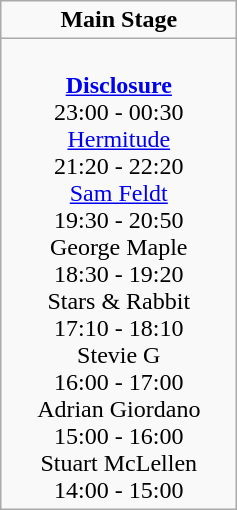<table class="wikitable">
<tr>
<td style="text-align:center;"><strong>Main Stage</strong></td>
</tr>
<tr>
<td style="text-align:center; vertical-align:top;" width="150px;"><br><strong><a href='#'>Disclosure</a></strong> <br>23:00 - 00:30<br><a href='#'>Hermitude</a><br>21:20 - 22:20<br><a href='#'>Sam Feldt</a><br>19:30 - 20:50<br>George Maple<br>18:30 - 19:20<br>Stars & Rabbit<br>17:10 - 18:10<br>Stevie G<br>16:00 - 17:00<br>Adrian Giordano<br>15:00 - 16:00<br>Stuart McLellen<br>14:00 - 15:00</td>
</tr>
</table>
